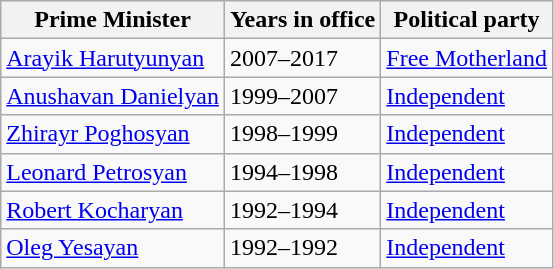<table class="wikitable">
<tr>
<th>Prime Minister</th>
<th>Years in office</th>
<th>Political party</th>
</tr>
<tr>
<td><a href='#'>Arayik Harutyunyan</a></td>
<td>2007–2017</td>
<td><a href='#'>Free Motherland</a></td>
</tr>
<tr>
<td><a href='#'>Anushavan Danielyan</a></td>
<td>1999–2007</td>
<td><a href='#'>Independent</a></td>
</tr>
<tr>
<td><a href='#'>Zhirayr Poghosyan</a></td>
<td>1998–1999</td>
<td><a href='#'>Independent</a></td>
</tr>
<tr>
<td><a href='#'>Leonard Petrosyan</a></td>
<td>1994–1998</td>
<td><a href='#'>Independent</a></td>
</tr>
<tr>
<td><a href='#'>Robert Kocharyan</a></td>
<td>1992–1994</td>
<td><a href='#'>Independent</a></td>
</tr>
<tr>
<td><a href='#'>Oleg Yesayan</a></td>
<td>1992–1992</td>
<td><a href='#'>Independent</a></td>
</tr>
</table>
